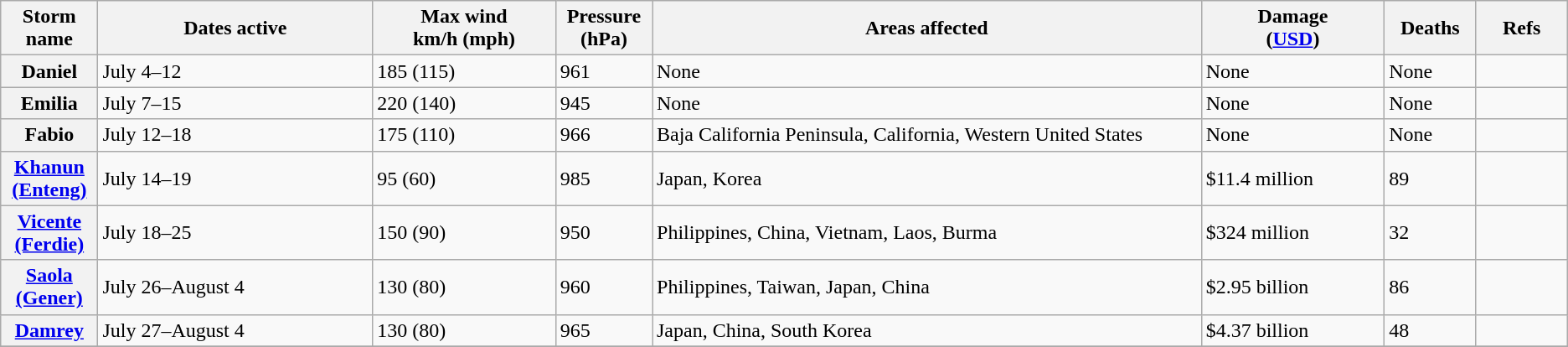<table class="wikitable sortable">
<tr>
<th width="5%">Storm name</th>
<th width="15%">Dates active</th>
<th width="10%">Max wind<br>km/h (mph)</th>
<th width="5%">Pressure<br>(hPa)</th>
<th width="30%">Areas affected</th>
<th width="10%">Damage<br>(<a href='#'>USD</a>)</th>
<th width="5%">Deaths</th>
<th width="5%">Refs</th>
</tr>
<tr>
<th>Daniel</th>
<td>July 4–12</td>
<td>185 (115)</td>
<td>961</td>
<td>None</td>
<td>None</td>
<td>None</td>
<td></td>
</tr>
<tr>
<th>Emilia</th>
<td>July 7–15</td>
<td>220 (140)</td>
<td>945</td>
<td>None</td>
<td>None</td>
<td>None</td>
<td></td>
</tr>
<tr>
<th>Fabio</th>
<td>July 12–18</td>
<td>175 (110)</td>
<td>966</td>
<td>Baja California Peninsula, California, Western United States</td>
<td>None</td>
<td>None</td>
<td></td>
</tr>
<tr>
<th><a href='#'>Khanun (Enteng)</a></th>
<td>July 14–19</td>
<td>95 (60)</td>
<td>985</td>
<td>Japan, Korea</td>
<td>$11.4 million</td>
<td>89</td>
<td></td>
</tr>
<tr>
<th><a href='#'>Vicente (Ferdie)</a></th>
<td>July 18–25</td>
<td>150 (90)</td>
<td>950</td>
<td>Philippines, China, Vietnam, Laos, Burma</td>
<td>$324 million</td>
<td>32</td>
<td></td>
</tr>
<tr>
<th><a href='#'>Saola (Gener)</a></th>
<td>July 26–August 4</td>
<td>130 (80)</td>
<td>960</td>
<td>Philippines, Taiwan, Japan, China</td>
<td>$2.95 billion</td>
<td>86</td>
<td></td>
</tr>
<tr>
<th><a href='#'>Damrey</a></th>
<td>July 27–August 4</td>
<td>130 (80)</td>
<td>965</td>
<td>Japan, China, South Korea</td>
<td>$4.37 billion</td>
<td>48</td>
<td></td>
</tr>
<tr>
</tr>
</table>
